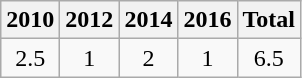<table class="wikitable" style="text-align:center">
<tr>
<th>2010</th>
<th>2012</th>
<th>2014</th>
<th>2016</th>
<th>Total</th>
</tr>
<tr>
<td>2.5</td>
<td>1</td>
<td>2</td>
<td>1</td>
<td>6.5</td>
</tr>
</table>
